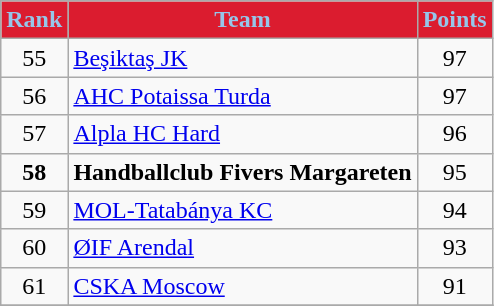<table class="wikitable" style="text-align: center">
<tr>
<th style="color:#96C6EA; background:#DB1C2F">Rank</th>
<th style="color:#96C6EA; background:#DB1C2F">Team</th>
<th style="color:#96C6EA; background:#DB1C2F">Points</th>
</tr>
<tr>
<td>55</td>
<td align=left> <a href='#'>Beşiktaş JK</a></td>
<td>97</td>
</tr>
<tr>
<td>56</td>
<td align=left> <a href='#'>AHC Potaissa Turda</a></td>
<td>97</td>
</tr>
<tr>
<td>57</td>
<td align=left> <a href='#'>Alpla HC Hard</a></td>
<td>96</td>
</tr>
<tr>
<td><strong>58</strong></td>
<td align=left> <strong>Handballclub Fivers Margareten</strong></td>
<td>95</td>
</tr>
<tr>
<td>59</td>
<td align=left> <a href='#'>MOL-Tatabánya KC</a></td>
<td>94</td>
</tr>
<tr>
<td>60</td>
<td align=left> <a href='#'>ØIF Arendal</a></td>
<td>93</td>
</tr>
<tr>
<td>61</td>
<td align=left> <a href='#'>CSKA Moscow</a></td>
<td>91</td>
</tr>
<tr>
</tr>
</table>
